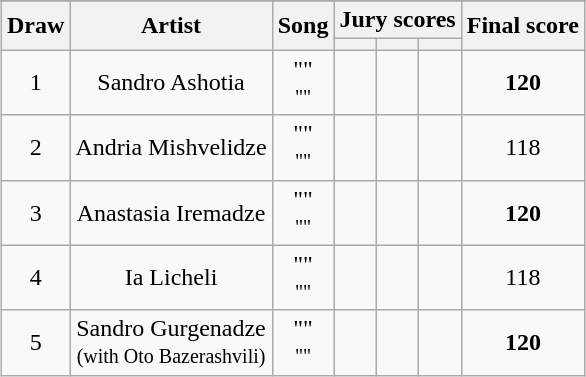<table class="sortable wikitable" style="text-align:center;margin:1em auto 1em auto">
<tr>
</tr>
<tr>
<th rowspan=2>Draw</th>
<th rowspan=2>Artist</th>
<th rowspan=2>Song</th>
<th colspan="3">Jury scores</th>
<th rowspan=2>Final score</th>
</tr>
<tr>
<th><small></small></th>
<th><small></small></th>
<th><small></small></th>
</tr>
<tr>
<td>1</td>
<td>Sandro Ashotia</td>
<td>""<br><small>""</small></td>
<td colspan="1"></td>
<td colspan="1"></td>
<td colspan="1"></td>
<td><strong>120</strong></td>
</tr>
<tr>
<td>2</td>
<td>Andria Mishvelidze</td>
<td>""<br><small>""</small></td>
<td colspan="1"></td>
<td colspan="1"></td>
<td colspan="1"></td>
<td>118</td>
</tr>
<tr>
<td>3</td>
<td>Anastasia Iremadze</td>
<td>""<br><small>""</small></td>
<td colspan="1"></td>
<td colspan="1"></td>
<td colspan="1"></td>
<td><strong>120</strong></td>
</tr>
<tr>
<td>4</td>
<td>Ia Licheli</td>
<td>""<br><small>""</small></td>
<td colspan="1"></td>
<td colspan="1"></td>
<td colspan="1"></td>
<td>118</td>
</tr>
<tr>
<td>5</td>
<td>Sandro Gurgenadze<br><small>(with Oto Bazerashvili)</small></td>
<td>""<br><small>""</small></td>
<td colspan="1"></td>
<td colspan="1"></td>
<td colspan="1"></td>
<td><strong>120</strong></td>
</tr>
</table>
